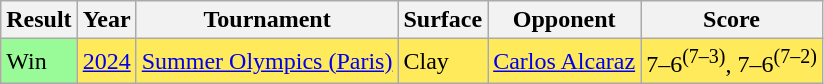<table class="sortable wikitable">
<tr>
<th>Result</th>
<th>Year</th>
<th>Tournament</th>
<th>Surface</th>
<th>Opponent</th>
<th class="unsortable">Score</th>
</tr>
<tr style="background:#ffea5c;">
<td style="background:#98fb98;">Win</td>
<td><a href='#'>2024</a></td>
<td><a href='#'>Summer Olympics (Paris)</a></td>
<td>Clay</td>
<td> <a href='#'>Carlos Alcaraz</a></td>
<td>7–6<sup>(7–3)</sup>, 7–6<sup>(7–2)</sup></td>
</tr>
</table>
